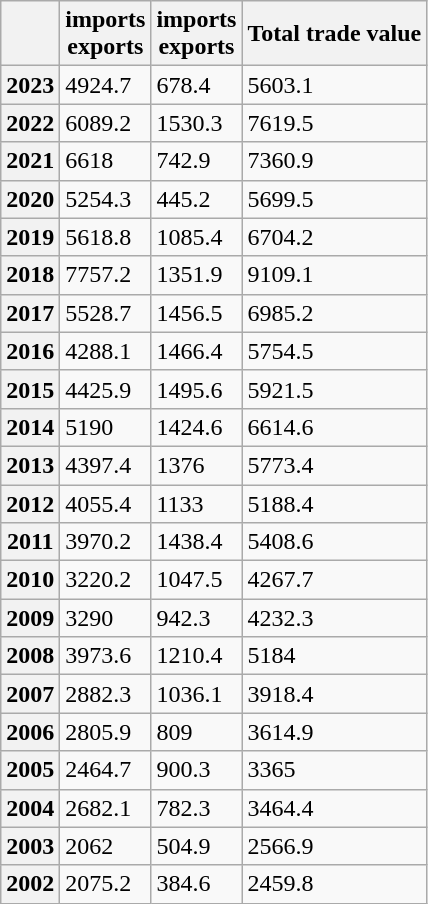<table class="wikitable">
<tr>
<th></th>
<th> imports<br> exports</th>
<th> imports<br> exports</th>
<th>Total trade value</th>
</tr>
<tr>
<th>2023</th>
<td>4924.7</td>
<td>678.4</td>
<td>5603.1</td>
</tr>
<tr>
<th>2022</th>
<td>6089.2</td>
<td>1530.3</td>
<td>7619.5</td>
</tr>
<tr>
<th>2021</th>
<td>6618</td>
<td>742.9</td>
<td>7360.9</td>
</tr>
<tr>
<th>2020</th>
<td>5254.3</td>
<td>445.2</td>
<td>5699.5</td>
</tr>
<tr>
<th>2019</th>
<td>5618.8</td>
<td>1085.4</td>
<td>6704.2</td>
</tr>
<tr>
<th>2018</th>
<td>7757.2</td>
<td>1351.9</td>
<td>9109.1</td>
</tr>
<tr>
<th>2017</th>
<td>5528.7</td>
<td>1456.5</td>
<td>6985.2</td>
</tr>
<tr>
<th>2016</th>
<td>4288.1</td>
<td>1466.4</td>
<td>5754.5</td>
</tr>
<tr>
<th>2015</th>
<td>4425.9</td>
<td>1495.6</td>
<td>5921.5</td>
</tr>
<tr>
<th>2014</th>
<td>5190</td>
<td>1424.6</td>
<td>6614.6</td>
</tr>
<tr>
<th>2013</th>
<td>4397.4</td>
<td>1376</td>
<td>5773.4</td>
</tr>
<tr>
<th>2012</th>
<td>4055.4</td>
<td>1133</td>
<td>5188.4</td>
</tr>
<tr>
<th>2011</th>
<td>3970.2</td>
<td>1438.4</td>
<td>5408.6</td>
</tr>
<tr>
<th>2010</th>
<td>3220.2</td>
<td>1047.5</td>
<td>4267.7</td>
</tr>
<tr>
<th>2009</th>
<td>3290</td>
<td>942.3</td>
<td>4232.3</td>
</tr>
<tr>
<th>2008</th>
<td>3973.6</td>
<td>1210.4</td>
<td>5184</td>
</tr>
<tr>
<th>2007</th>
<td>2882.3</td>
<td>1036.1</td>
<td>3918.4</td>
</tr>
<tr>
<th>2006</th>
<td>2805.9</td>
<td>809</td>
<td>3614.9</td>
</tr>
<tr>
<th>2005</th>
<td>2464.7</td>
<td>900.3</td>
<td>3365</td>
</tr>
<tr>
<th>2004</th>
<td>2682.1</td>
<td>782.3</td>
<td>3464.4</td>
</tr>
<tr>
<th>2003</th>
<td>2062</td>
<td>504.9</td>
<td>2566.9</td>
</tr>
<tr>
<th>2002</th>
<td>2075.2</td>
<td>384.6</td>
<td>2459.8</td>
</tr>
</table>
